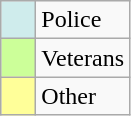<table class="wikitable">
<tr>
<td style="background:#CFECEC; width:1em"></td>
<td>Police</td>
</tr>
<tr>
<td style="background:#CCFF99; width:1em"></td>
<td>Veterans</td>
</tr>
<tr>
<td style="background:#FFFF99; width:1em"></td>
<td>Other</td>
</tr>
</table>
